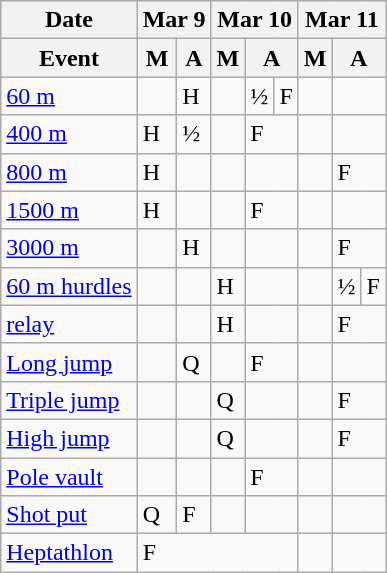<table class="wikitable athletics-schedule">
<tr>
<th>Date</th>
<th colspan=2>Mar 9</th>
<th colspan="3">Mar 10</th>
<th colspan="3">Mar 11</th>
</tr>
<tr>
<th>Event</th>
<th>M</th>
<th>A</th>
<th>M</th>
<th colspan="2">A</th>
<th>M</th>
<th colspan="2">A</th>
</tr>
<tr>
<td class="event"><a href='#'>60 m</a></td>
<td></td>
<td class="heats">H</td>
<td></td>
<td class="semifinals">½</td>
<td class="final">F</td>
<td></td>
<td colspan="2"></td>
</tr>
<tr>
<td class="event"><a href='#'>400 m</a></td>
<td class="heats">H</td>
<td class="semifinals">½</td>
<td></td>
<td class="final" colspan="2">F</td>
<td></td>
<td colspan="2"></td>
</tr>
<tr>
<td class="event"><a href='#'>800 m</a></td>
<td class="heats">H</td>
<td></td>
<td></td>
<td colspan="2"></td>
<td></td>
<td class="final" colspan="2">F</td>
</tr>
<tr>
<td class="event"><a href='#'>1500 m</a></td>
<td class="heats">H</td>
<td></td>
<td></td>
<td class="final" colspan="2">F</td>
<td></td>
<td colspan="2"></td>
</tr>
<tr>
<td class="event"><a href='#'>3000 m</a></td>
<td></td>
<td class="heats">H</td>
<td></td>
<td colspan="2"></td>
<td></td>
<td class="final" colspan="2">F</td>
</tr>
<tr>
<td class="event"><a href='#'>60 m hurdles</a></td>
<td></td>
<td></td>
<td class="heats">H</td>
<td colspan="2"></td>
<td></td>
<td class="semifinals">½</td>
<td class="final">F</td>
</tr>
<tr>
<td class="event"><a href='#'> relay</a></td>
<td></td>
<td></td>
<td class="heats">H</td>
<td colspan="2"></td>
<td></td>
<td class="final" colspan="2">F</td>
</tr>
<tr>
<td class="event"><a href='#'>Long jump</a></td>
<td></td>
<td class="qualifiers">Q</td>
<td></td>
<td class="final" colspan="2">F</td>
<td></td>
<td colspan="2"></td>
</tr>
<tr>
<td class="event"><a href='#'>Triple jump</a></td>
<td></td>
<td></td>
<td class="qualifiers">Q</td>
<td colspan="2"></td>
<td></td>
<td class="final" colspan="2">F</td>
</tr>
<tr>
<td class="event"><a href='#'>High jump</a></td>
<td></td>
<td></td>
<td class="qualifiers">Q</td>
<td colspan="2"></td>
<td></td>
<td class="final" colspan="2">F</td>
</tr>
<tr>
<td class="event"><a href='#'>Pole vault</a></td>
<td></td>
<td></td>
<td></td>
<td class="final" colspan="2">F</td>
<td></td>
<td colspan="2"></td>
</tr>
<tr>
<td class="event"><a href='#'>Shot put</a></td>
<td class="qualifiers">Q</td>
<td class="final">F</td>
<td></td>
<td colspan="2"></td>
<td></td>
<td colspan="2"></td>
</tr>
<tr>
<td class="event"><a href='#'>Heptathlon</a></td>
<td class="final" colspan=5>F</td>
<td></td>
<td colspan="2"></td>
</tr>
</table>
